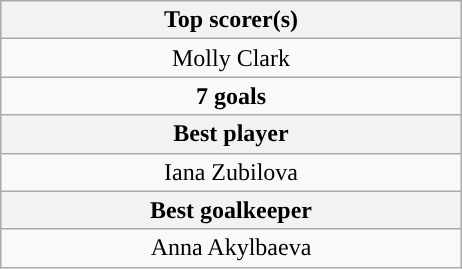<table class="wikitable" style="margin: 1em auto 1em auto;">
<tr>
<th width=300 colspan=2>Top scorer(s)</th>
</tr>
<tr align=center style="background:">
<td colspan=2 style="text-align:center;"> Molly Clark</td>
</tr>
<tr>
<td colspan=2 style="text-align:center;"><strong>7 goals</strong></td>
</tr>
<tr>
<th colspan=2>Best player</th>
</tr>
<tr>
<td colspan=2 style="text-align:center;"> Iana Zubilova</td>
</tr>
<tr>
<th colspan=2>Best goalkeeper</th>
</tr>
<tr>
<td colspan=2 style="text-align:center;"> Anna Akylbaeva</td>
</tr>
</table>
